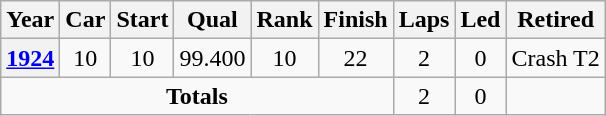<table class="wikitable" style="text-align:center">
<tr>
<th>Year</th>
<th>Car</th>
<th>Start</th>
<th>Qual</th>
<th>Rank</th>
<th>Finish</th>
<th>Laps</th>
<th>Led</th>
<th>Retired</th>
</tr>
<tr>
<th><a href='#'>1924</a></th>
<td>10</td>
<td>10</td>
<td>99.400</td>
<td>10</td>
<td>22</td>
<td>2</td>
<td>0</td>
<td>Crash T2</td>
</tr>
<tr>
<td colspan=6><strong>Totals</strong></td>
<td>2</td>
<td>0</td>
<td></td>
</tr>
</table>
